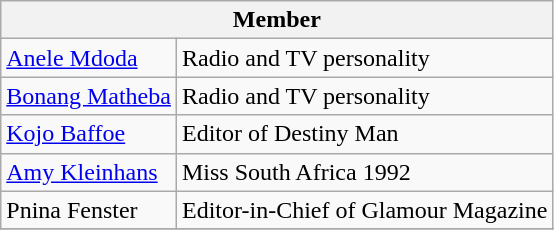<table class="wikitable">
<tr>
<th scope=col colspan="2">Member</th>
</tr>
<tr>
<td><a href='#'>Anele Mdoda</a></td>
<td>Radio and TV personality</td>
</tr>
<tr>
<td><a href='#'>Bonang Matheba</a></td>
<td>Radio and TV personality</td>
</tr>
<tr>
<td><a href='#'>Kojo Baffoe</a></td>
<td>Editor of Destiny Man</td>
</tr>
<tr>
<td><a href='#'>Amy Kleinhans</a></td>
<td>Miss South Africa 1992</td>
</tr>
<tr>
<td>Pnina Fenster</td>
<td>Editor-in-Chief of Glamour Magazine</td>
</tr>
<tr>
</tr>
</table>
